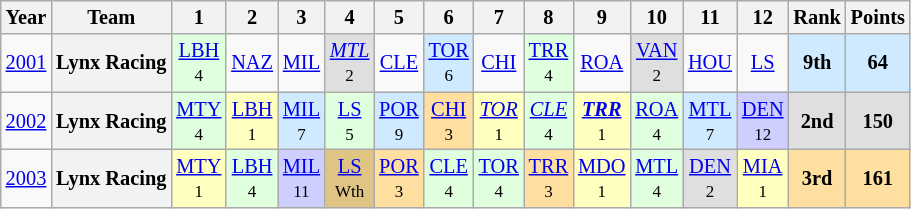<table class="wikitable" style="text-align:center; font-size:85%">
<tr>
<th>Year</th>
<th>Team</th>
<th>1</th>
<th>2</th>
<th>3</th>
<th>4</th>
<th>5</th>
<th>6</th>
<th>7</th>
<th>8</th>
<th>9</th>
<th>10</th>
<th>11</th>
<th>12</th>
<th>Rank</th>
<th>Points</th>
</tr>
<tr>
<td><a href='#'>2001</a></td>
<th nowrap>Lynx Racing</th>
<td style="background:#DFFFDF;"><a href='#'>LBH</a><br><small>4</small></td>
<td><a href='#'>NAZ</a></td>
<td><a href='#'>MIL</a></td>
<td style="background:#DFDFDF;"><em><a href='#'>MTL</a></em><br><small>2</small></td>
<td><a href='#'>CLE</a></td>
<td style="background:#CFEAFF;"><a href='#'>TOR</a><br><small>6</small></td>
<td><a href='#'>CHI</a></td>
<td style="background:#DFFFDF;"><a href='#'>TRR</a><br><small>4</small></td>
<td><a href='#'>ROA</a></td>
<td style="background:#DFDFDF;"><a href='#'>VAN</a><br><small>2</small></td>
<td><a href='#'>HOU</a></td>
<td><a href='#'>LS</a></td>
<td style="background:#CFEAFF;"><strong>9th</strong></td>
<td style="background:#CFEAFF;"><strong>64</strong></td>
</tr>
<tr>
<td><a href='#'>2002</a></td>
<th nowrap>Lynx Racing</th>
<td style="background:#DFFFDF;"><a href='#'>MTY</a><br><small>4</small></td>
<td style="background:#FFFFBF;"><a href='#'>LBH</a><br><small>1</small></td>
<td style="background:#CFEAFF;"><a href='#'>MIL</a><br><small>7</small></td>
<td style="background:#DFFFDF;"><a href='#'>LS</a><br><small>5</small></td>
<td style="background:#CFEAFF;"><a href='#'>POR</a><br><small>9</small></td>
<td style="background:#FFDF9F;"><a href='#'>CHI</a><br><small>3</small></td>
<td style="background:#FFFFBF;"><em><a href='#'>TOR</a></em><br><small>1</small></td>
<td style="background:#DFFFDF;"><em><a href='#'>CLE</a></em><br><small>4</small></td>
<td style="background:#FFFFBF;"><strong><em><a href='#'>TRR</a></em></strong><br><small>1</small></td>
<td style="background:#DFFFDF;"><a href='#'>ROA</a><br><small>4</small></td>
<td style="background:#CFEAFF;"><a href='#'>MTL</a><br><small>7</small></td>
<td style="background:#CFCFFF;"><a href='#'>DEN</a><br><small>12</small></td>
<td style="background:#DFDFDF;"><strong>2nd</strong></td>
<td style="background:#DFDFDF;"><strong>150</strong></td>
</tr>
<tr>
<td><a href='#'>2003</a></td>
<th nowrap>Lynx Racing</th>
<td style="background:#FFFFBF;"><a href='#'>MTY</a><br><small>1</small></td>
<td style="background:#DFFFDF;"><a href='#'>LBH</a><br><small>4</small></td>
<td style="background:#CFCFFF;"><a href='#'>MIL</a><br><small>11</small></td>
<td style="background:#DFC484;"><a href='#'>LS</a><br><small>Wth</small></td>
<td style="background:#FFDF9F;"><a href='#'>POR</a><br><small>3</small></td>
<td style="background:#DFFFDF;"><a href='#'>CLE</a><br><small>4</small></td>
<td style="background:#DFFFDF;"><a href='#'>TOR</a><br><small>4</small></td>
<td style="background:#FFDF9F;"><a href='#'>TRR</a><br><small>3</small></td>
<td style="background:#FFFFBF;"><a href='#'>MDO</a><br><small>1</small></td>
<td style="background:#DFFFDF;"><a href='#'>MTL</a><br><small>4</small></td>
<td style="background:#DFDFDF;"><a href='#'>DEN</a><br><small>2</small></td>
<td style="background:#FFFFBF;"><a href='#'>MIA</a><br><small>1</small></td>
<td style="background:#FFDF9F;"><strong>3rd</strong></td>
<td style="background:#FFDF9F;"><strong>161</strong></td>
</tr>
</table>
